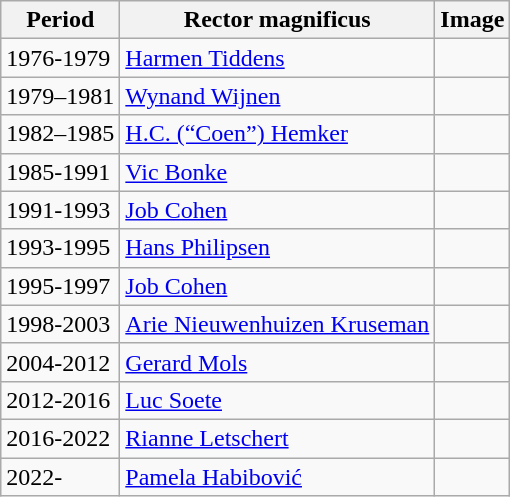<table class="wikitable vatop">
<tr>
<th>Period</th>
<th>Rector magnificus</th>
<th>Image</th>
</tr>
<tr>
<td>1976-1979</td>
<td><a href='#'>Harmen Tiddens</a></td>
<td></td>
</tr>
<tr>
<td>1979–1981</td>
<td><a href='#'>Wynand Wijnen</a></td>
<td></td>
</tr>
<tr>
<td>1982–1985</td>
<td><a href='#'>H.C. (“Coen”) Hemker</a></td>
<td></td>
</tr>
<tr>
<td>1985-1991</td>
<td><a href='#'>Vic Bonke</a></td>
<td></td>
</tr>
<tr>
<td>1991-1993</td>
<td><a href='#'>Job Cohen</a></td>
<td></td>
</tr>
<tr>
<td>1993-1995</td>
<td><a href='#'>Hans Philipsen</a></td>
<td></td>
</tr>
<tr>
<td>1995-1997</td>
<td><a href='#'>Job Cohen</a></td>
<td></td>
</tr>
<tr>
<td>1998-2003</td>
<td><a href='#'>Arie Nieuwenhuizen Kruseman</a></td>
<td></td>
</tr>
<tr>
<td>2004-2012</td>
<td><a href='#'>Gerard Mols</a></td>
<td></td>
</tr>
<tr>
<td>2012-2016</td>
<td><a href='#'>Luc Soete</a></td>
<td></td>
</tr>
<tr>
<td>2016-2022</td>
<td><a href='#'>Rianne Letschert</a></td>
<td></td>
</tr>
<tr>
<td>2022-</td>
<td><a href='#'>Pamela Habibović</a></td>
<td></td>
</tr>
</table>
